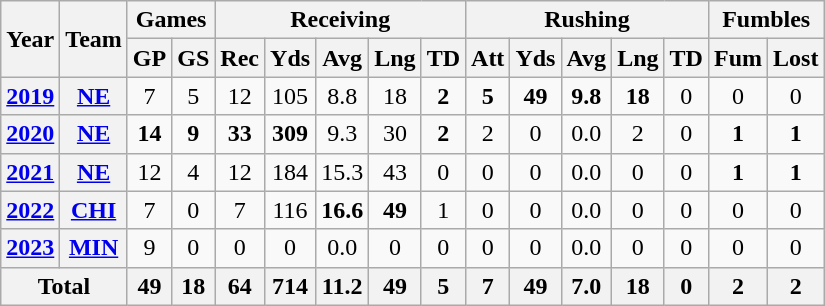<table class="wikitable" style="text-align:center;">
<tr>
<th rowspan="2">Year</th>
<th rowspan="2">Team</th>
<th colspan="2">Games</th>
<th colspan="5">Receiving</th>
<th colspan="5">Rushing</th>
<th colspan="2">Fumbles</th>
</tr>
<tr>
<th>GP</th>
<th>GS</th>
<th>Rec</th>
<th>Yds</th>
<th>Avg</th>
<th>Lng</th>
<th>TD</th>
<th>Att</th>
<th>Yds</th>
<th>Avg</th>
<th>Lng</th>
<th>TD</th>
<th>Fum</th>
<th>Lost</th>
</tr>
<tr>
<th><a href='#'>2019</a></th>
<th><a href='#'>NE</a></th>
<td>7</td>
<td>5</td>
<td>12</td>
<td>105</td>
<td>8.8</td>
<td>18</td>
<td><strong>2</strong></td>
<td><strong>5</strong></td>
<td><strong>49</strong></td>
<td><strong>9.8</strong></td>
<td><strong>18</strong></td>
<td>0</td>
<td>0</td>
<td>0</td>
</tr>
<tr>
<th><a href='#'>2020</a></th>
<th><a href='#'>NE</a></th>
<td><strong>14</strong></td>
<td><strong>9</strong></td>
<td><strong>33</strong></td>
<td><strong>309</strong></td>
<td>9.3</td>
<td>30</td>
<td><strong>2</strong></td>
<td>2</td>
<td>0</td>
<td>0.0</td>
<td>2</td>
<td>0</td>
<td><strong>1</strong></td>
<td><strong>1</strong></td>
</tr>
<tr>
<th><a href='#'>2021</a></th>
<th><a href='#'>NE</a></th>
<td>12</td>
<td>4</td>
<td>12</td>
<td>184</td>
<td>15.3</td>
<td>43</td>
<td>0</td>
<td>0</td>
<td>0</td>
<td>0.0</td>
<td>0</td>
<td>0</td>
<td><strong>1</strong></td>
<td><strong>1</strong></td>
</tr>
<tr>
<th><a href='#'>2022</a></th>
<th><a href='#'>CHI</a></th>
<td>7</td>
<td>0</td>
<td>7</td>
<td>116</td>
<td><strong>16.6</strong></td>
<td><strong>49</strong></td>
<td>1</td>
<td>0</td>
<td>0</td>
<td>0.0</td>
<td>0</td>
<td>0</td>
<td>0</td>
<td>0</td>
</tr>
<tr>
<th><a href='#'>2023</a></th>
<th><a href='#'>MIN</a></th>
<td>9</td>
<td>0</td>
<td>0</td>
<td>0</td>
<td>0.0</td>
<td>0</td>
<td>0</td>
<td>0</td>
<td>0</td>
<td>0.0</td>
<td>0</td>
<td>0</td>
<td>0</td>
<td>0</td>
</tr>
<tr>
<th colspan="2">Total</th>
<th>49</th>
<th>18</th>
<th>64</th>
<th>714</th>
<th>11.2</th>
<th>49</th>
<th>5</th>
<th>7</th>
<th>49</th>
<th>7.0</th>
<th>18</th>
<th>0</th>
<th>2</th>
<th>2</th>
</tr>
</table>
